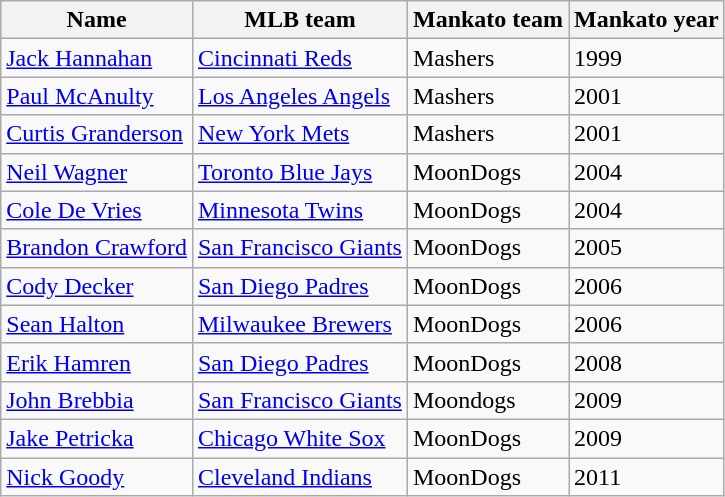<table class="wikitable sortable">
<tr>
<th>Name</th>
<th>MLB team</th>
<th>Mankato team</th>
<th>Mankato year</th>
</tr>
<tr>
<td><a href='#'>Jack Hannahan</a></td>
<td><a href='#'>Cincinnati Reds</a></td>
<td>Mashers</td>
<td>1999</td>
</tr>
<tr>
<td><a href='#'>Paul McAnulty</a></td>
<td><a href='#'>Los Angeles Angels</a></td>
<td>Mashers</td>
<td>2001</td>
</tr>
<tr>
<td><a href='#'>Curtis Granderson</a></td>
<td><a href='#'>New York Mets</a></td>
<td>Mashers</td>
<td>2001</td>
</tr>
<tr>
<td><a href='#'>Neil Wagner</a></td>
<td><a href='#'>Toronto Blue Jays</a></td>
<td>MoonDogs</td>
<td>2004</td>
</tr>
<tr>
<td><a href='#'>Cole De Vries</a></td>
<td><a href='#'>Minnesota Twins</a></td>
<td>MoonDogs</td>
<td>2004</td>
</tr>
<tr>
<td><a href='#'>Brandon Crawford</a></td>
<td><a href='#'>San Francisco Giants</a></td>
<td>MoonDogs</td>
<td>2005</td>
</tr>
<tr>
<td><a href='#'>Cody Decker</a></td>
<td><a href='#'>San Diego Padres</a></td>
<td>MoonDogs</td>
<td>2006</td>
</tr>
<tr>
<td><a href='#'>Sean Halton</a></td>
<td><a href='#'>Milwaukee Brewers</a></td>
<td>MoonDogs</td>
<td>2006</td>
</tr>
<tr>
<td><a href='#'>Erik Hamren</a></td>
<td><a href='#'>San Diego Padres</a></td>
<td>MoonDogs</td>
<td>2008</td>
</tr>
<tr>
<td><a href='#'>John Brebbia</a></td>
<td><a href='#'>San Francisco Giants</a></td>
<td>Moondogs</td>
<td>2009</td>
</tr>
<tr>
<td><a href='#'>Jake Petricka</a></td>
<td><a href='#'>Chicago White Sox</a></td>
<td>MoonDogs</td>
<td>2009</td>
</tr>
<tr>
<td><a href='#'>Nick Goody</a></td>
<td><a href='#'>Cleveland Indians</a></td>
<td>MoonDogs</td>
<td>2011</td>
</tr>
</table>
